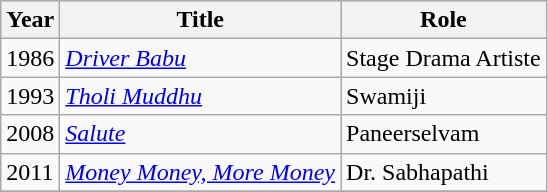<table class="wikitable">
<tr style="background:#ccc; text-align:center;">
<th>Year</th>
<th>Title</th>
<th>Role</th>
</tr>
<tr>
<td>1986</td>
<td><em><a href='#'>Driver Babu</a></em></td>
<td>Stage Drama Artiste</td>
</tr>
<tr>
<td>1993</td>
<td><em><a href='#'>Tholi Muddhu</a></em></td>
<td>Swamiji</td>
</tr>
<tr>
<td>2008</td>
<td><em><a href='#'>Salute</a></em></td>
<td>Paneerselvam</td>
</tr>
<tr>
<td>2011</td>
<td><em><a href='#'>Money Money, More Money</a></em></td>
<td>Dr. Sabhapathi</td>
</tr>
<tr>
</tr>
</table>
